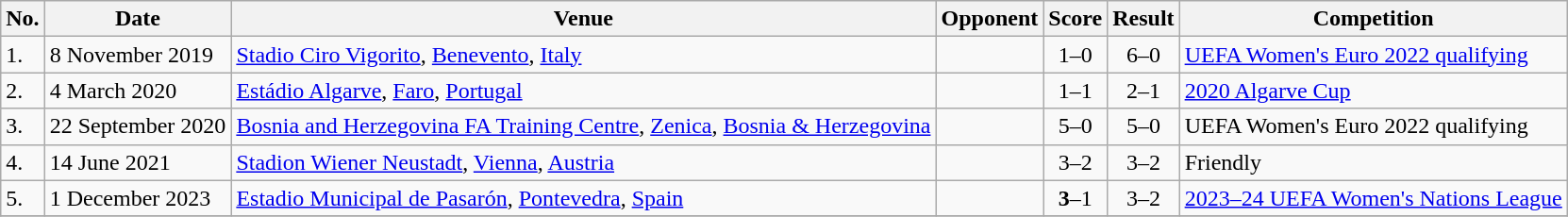<table class="wikitable sortable">
<tr>
<th scope="col">No.</th>
<th scope="col">Date</th>
<th scope="col">Venue</th>
<th scope="col">Opponent</th>
<th scope="col">Score</th>
<th scope="col">Result</th>
<th scope="col">Competition</th>
</tr>
<tr>
<td>1.</td>
<td>8 November 2019</td>
<td><a href='#'>Stadio Ciro Vigorito</a>, <a href='#'>Benevento</a>, <a href='#'>Italy</a></td>
<td></td>
<td align=center>1–0</td>
<td align="center">6–0</td>
<td><a href='#'>UEFA Women's Euro 2022 qualifying</a></td>
</tr>
<tr>
<td>2.</td>
<td>4 March 2020</td>
<td><a href='#'>Estádio Algarve</a>, <a href='#'>Faro</a>, <a href='#'>Portugal</a></td>
<td></td>
<td align=center>1–1</td>
<td align="center">2–1</td>
<td><a href='#'>2020 Algarve Cup</a></td>
</tr>
<tr>
<td>3.</td>
<td>22 September 2020</td>
<td><a href='#'>Bosnia and Herzegovina FA Training Centre</a>, <a href='#'>Zenica</a>, <a href='#'>Bosnia & Herzegovina</a></td>
<td></td>
<td align=center>5–0</td>
<td align="center">5–0</td>
<td>UEFA Women's Euro 2022 qualifying</td>
</tr>
<tr>
<td>4.</td>
<td>14 June 2021</td>
<td><a href='#'>Stadion Wiener Neustadt</a>, <a href='#'>Vienna</a>, <a href='#'>Austria</a></td>
<td></td>
<td align="center">3–2</td>
<td align="center">3–2</td>
<td>Friendly</td>
</tr>
<tr>
<td>5.</td>
<td>1 December 2023</td>
<td><a href='#'>Estadio Municipal de Pasarón</a>, <a href='#'>Pontevedra</a>, <a href='#'>Spain</a></td>
<td></td>
<td align=center><strong>3</strong>–1</td>
<td align=center>3–2</td>
<td><a href='#'>2023–24 UEFA Women's Nations League</a></td>
</tr>
<tr>
</tr>
</table>
